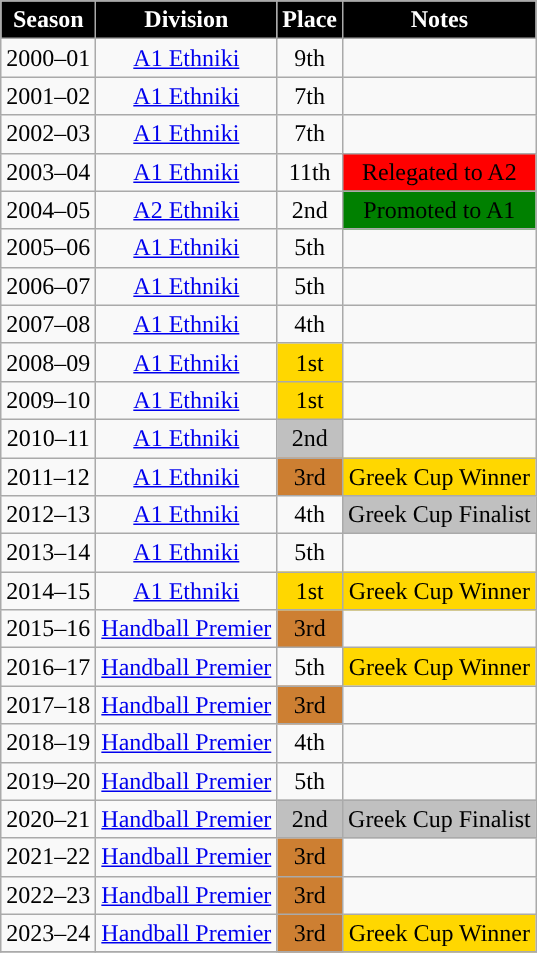<table class="wikitable" style="text-align:center">
<tr>
<th style="color:#FFFFFF; background:black">Season</th>
<th style="color:#FFFFFF; background:black">Division</th>
<th style="color:#FFFFFF; background:black">Place</th>
<th style="color:#FFFFFF; background:black">Notes</th>
</tr>
<tr>
<td>2000–01</td>
<td><a href='#'>A1 Ethniki</a></td>
<td>9th</td>
<td></td>
</tr>
<tr>
<td>2001–02</td>
<td><a href='#'>A1 Ethniki</a></td>
<td>7th</td>
<td></td>
</tr>
<tr>
<td>2002–03</td>
<td><a href='#'>A1 Ethniki</a></td>
<td>7th</td>
<td></td>
</tr>
<tr>
<td>2003–04</td>
<td><a href='#'>A1 Ethniki</a></td>
<td>11th</td>
<td bgcolor="red">Relegated to A2</td>
</tr>
<tr>
<td>2004–05</td>
<td><a href='#'>A2 Ethniki</a></td>
<td>2nd</td>
<td bgcolor="green">Promoted to A1</td>
</tr>
<tr>
<td>2005–06</td>
<td><a href='#'>A1 Ethniki</a></td>
<td>5th</td>
<td></td>
</tr>
<tr>
<td>2006–07</td>
<td><a href='#'>A1 Ethniki</a></td>
<td>5th</td>
<td></td>
</tr>
<tr>
<td>2007–08</td>
<td><a href='#'>A1 Ethniki</a></td>
<td>4th</td>
<td></td>
</tr>
<tr>
<td>2008–09</td>
<td><a href='#'>A1 Ethniki</a></td>
<td bgcolor="gold">1st</td>
<td></td>
</tr>
<tr>
<td>2009–10</td>
<td><a href='#'>A1 Ethniki</a></td>
<td bgcolor="gold">1st</td>
<td></td>
</tr>
<tr>
<td>2010–11</td>
<td><a href='#'>A1 Ethniki</a></td>
<td bgcolor="silver">2nd</td>
<td></td>
</tr>
<tr>
<td>2011–12</td>
<td><a href='#'>A1 Ethniki</a></td>
<td bgcolor="CD7F32">3rd</td>
<td bgcolor="gold">Greek Cup Winner</td>
</tr>
<tr>
<td>2012–13</td>
<td><a href='#'>A1 Ethniki</a></td>
<td>4th</td>
<td bgcolor="silver">Greek Cup Finalist</td>
</tr>
<tr>
<td>2013–14</td>
<td><a href='#'>A1 Ethniki</a></td>
<td>5th</td>
<td></td>
</tr>
<tr>
<td>2014–15</td>
<td><a href='#'>A1 Ethniki</a></td>
<td bgcolor="gold">1st</td>
<td bgcolor="gold">Greek Cup Winner</td>
</tr>
<tr>
<td>2015–16</td>
<td><a href='#'>Handball Premier</a></td>
<td bgcolor="CD7F32">3rd</td>
<td></td>
</tr>
<tr>
<td>2016–17</td>
<td><a href='#'>Handball Premier</a></td>
<td>5th</td>
<td bgcolor="gold">Greek Cup Winner</td>
</tr>
<tr>
<td>2017–18</td>
<td><a href='#'>Handball Premier</a></td>
<td bgcolor="CD7F32">3rd</td>
<td></td>
</tr>
<tr>
<td>2018–19</td>
<td><a href='#'>Handball Premier</a></td>
<td>4th</td>
<td></td>
</tr>
<tr>
<td>2019–20</td>
<td><a href='#'>Handball Premier</a></td>
<td>5th</td>
<td></td>
</tr>
<tr>
<td>2020–21</td>
<td><a href='#'>Handball Premier</a></td>
<td bgcolor="silver">2nd</td>
<td bgcolor="silver">Greek Cup Finalist</td>
</tr>
<tr>
<td>2021–22</td>
<td><a href='#'>Handball Premier</a></td>
<td bgcolor="CD7F32">3rd</td>
<td></td>
</tr>
<tr>
<td>2022–23</td>
<td><a href='#'>Handball Premier</a></td>
<td bgcolor="CD7F32">3rd</td>
<td></td>
</tr>
<tr>
<td>2023–24</td>
<td><a href='#'>Handball Premier</a></td>
<td bgcolor="CD7F32">3rd</td>
<td bgcolor="gold">Greek Cup Winner</td>
</tr>
<tr>
</tr>
</table>
